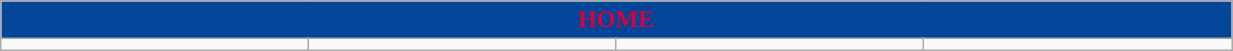<table class="wikitable collapsible collapsed" style="width:65%">
<tr>
<th colspan=6 ! style="color:#d9003f; background:#014698">HOME</th>
</tr>
<tr>
<td></td>
<td></td>
<td></td>
<td></td>
</tr>
</table>
